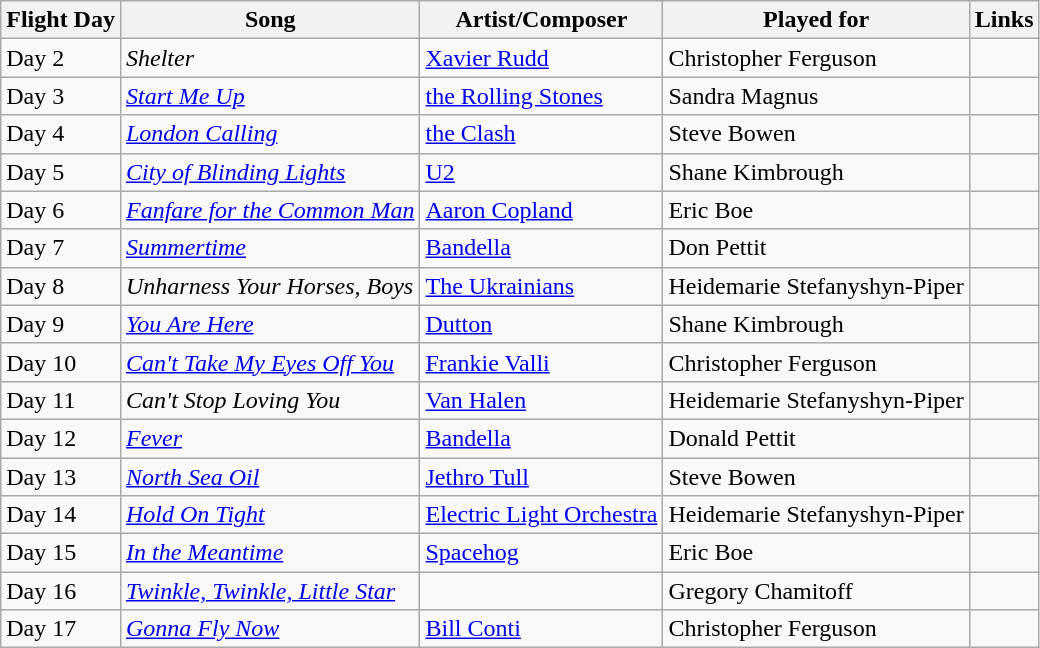<table class="wikitable">
<tr>
<th>Flight Day</th>
<th>Song</th>
<th>Artist/Composer</th>
<th>Played for</th>
<th>Links</th>
</tr>
<tr>
<td>Day 2</td>
<td><em>Shelter</em></td>
<td><a href='#'>Xavier Rudd</a></td>
<td>Christopher Ferguson</td>
<td>  <br> </td>
</tr>
<tr>
<td>Day 3</td>
<td><em><a href='#'>Start Me Up</a></em></td>
<td><a href='#'>the Rolling Stones</a></td>
<td>Sandra Magnus</td>
<td>  <br> </td>
</tr>
<tr>
<td>Day 4</td>
<td><em><a href='#'>London Calling</a></em></td>
<td><a href='#'>the Clash</a></td>
<td>Steve Bowen</td>
<td>  <br> </td>
</tr>
<tr>
<td>Day 5</td>
<td><em><a href='#'>City of Blinding Lights</a></em></td>
<td><a href='#'>U2</a></td>
<td>Shane Kimbrough</td>
<td>  <br> </td>
</tr>
<tr>
<td>Day 6</td>
<td><em><a href='#'>Fanfare for the Common Man</a></em></td>
<td><a href='#'>Aaron Copland</a></td>
<td>Eric Boe</td>
<td>  <br> </td>
</tr>
<tr>
<td>Day 7</td>
<td><em><a href='#'>Summertime</a></em></td>
<td><a href='#'>Bandella</a></td>
<td>Don Pettit</td>
<td>  <br> </td>
</tr>
<tr>
<td>Day 8</td>
<td><em>Unharness Your Horses, Boys</em></td>
<td><a href='#'>The Ukrainians</a></td>
<td>Heidemarie Stefanyshyn-Piper</td>
<td>  <br> </td>
</tr>
<tr>
<td>Day 9</td>
<td><em><a href='#'>You Are Here</a></em></td>
<td><a href='#'>Dutton</a></td>
<td>Shane Kimbrough</td>
<td>  <br> </td>
</tr>
<tr>
<td>Day 10</td>
<td><em><a href='#'>Can't Take My Eyes Off You</a></em></td>
<td><a href='#'>Frankie Valli</a></td>
<td>Christopher Ferguson</td>
<td>  <br> </td>
</tr>
<tr>
<td>Day 11</td>
<td><em>Can't Stop Loving You</em></td>
<td><a href='#'>Van Halen</a></td>
<td>Heidemarie Stefanyshyn-Piper</td>
<td>  <br> </td>
</tr>
<tr>
<td>Day 12</td>
<td><em><a href='#'>Fever</a></em></td>
<td><a href='#'>Bandella</a></td>
<td>Donald Pettit</td>
<td>  <br> </td>
</tr>
<tr>
<td>Day 13</td>
<td><em><a href='#'>North Sea Oil</a></em></td>
<td><a href='#'>Jethro Tull</a></td>
<td>Steve Bowen</td>
<td>  <br> </td>
</tr>
<tr>
<td>Day 14</td>
<td><em><a href='#'>Hold On Tight</a></em></td>
<td><a href='#'>Electric Light Orchestra</a></td>
<td>Heidemarie Stefanyshyn-Piper</td>
<td>  <br> </td>
</tr>
<tr>
<td>Day 15</td>
<td><em><a href='#'>In the Meantime</a></em></td>
<td><a href='#'>Spacehog</a></td>
<td>Eric Boe</td>
<td>  <br> </td>
</tr>
<tr>
<td>Day 16</td>
<td><em><a href='#'>Twinkle, Twinkle, Little Star</a></em></td>
<td></td>
<td>Gregory Chamitoff</td>
<td>  <br> </td>
</tr>
<tr>
<td>Day 17</td>
<td><em><a href='#'>Gonna Fly Now</a></em></td>
<td><a href='#'>Bill Conti</a></td>
<td>Christopher Ferguson</td>
<td>  <br> </td>
</tr>
</table>
